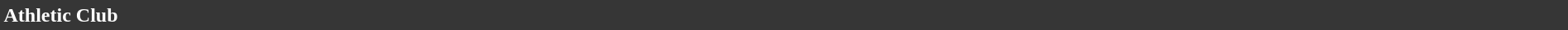<table style="width: 100%; background:#363636; color:white;">
<tr>
<td><strong>Athletic Club</strong></td>
</tr>
</table>
